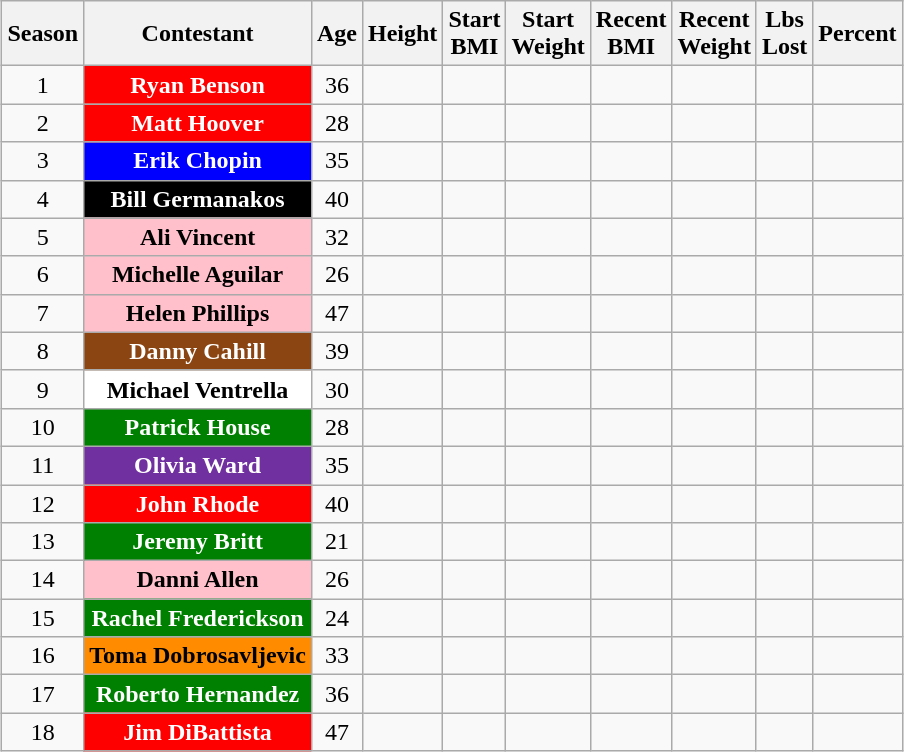<table class="wikitable sortable"  style="text-align:center; margin:auto;">
<tr>
<th>Season</th>
<th>Contestant</th>
<th>Age</th>
<th>Height</th>
<th>Start<br>BMI</th>
<th>Start<br>Weight</th>
<th>Recent<br>BMI</th>
<th>Recent<br>Weight</th>
<th>Lbs<br>Lost</th>
<th>Percent</th>
</tr>
<tr>
<td>1</td>
<td style="color:white; background: red"><strong>Ryan Benson</strong></td>
<td>36</td>
<td></td>
<td></td>
<td></td>
<td></td>
<td></td>
<td></td>
<td></td>
</tr>
<tr>
<td>2</td>
<td style="color:white; background: red"><strong>Matt Hoover</strong></td>
<td>28</td>
<td></td>
<td></td>
<td></td>
<td></td>
<td></td>
<td></td>
<td></td>
</tr>
<tr>
<td>3</td>
<td style="color:white; background: blue"><strong>Erik Chopin</strong></td>
<td>35</td>
<td></td>
<td></td>
<td></td>
<td></td>
<td></td>
<td></td>
<td></td>
</tr>
<tr>
<td>4</td>
<td style="color:white; background: black"><strong>Bill Germanakos</strong></td>
<td>40</td>
<td></td>
<td></td>
<td></td>
<td></td>
<td></td>
<td></td>
<td></td>
</tr>
<tr>
<td>5</td>
<td style="color:black; background: pink"><strong>Ali Vincent</strong></td>
<td>32</td>
<td></td>
<td></td>
<td></td>
<td></td>
<td></td>
<td></td>
<td></td>
</tr>
<tr>
<td>6</td>
<td style="color:black; background: pink"><strong>Michelle Aguilar</strong></td>
<td>26</td>
<td></td>
<td></td>
<td></td>
<td></td>
<td></td>
<td></td>
<td></td>
</tr>
<tr>
<td>7</td>
<td style="color:black; background: pink"><strong>Helen Phillips</strong></td>
<td>47</td>
<td></td>
<td></td>
<td></td>
<td></td>
<td></td>
<td></td>
<td></td>
</tr>
<tr>
<td>8</td>
<td style="color:white; background: saddlebrown"><strong>Danny Cahill</strong></td>
<td>39</td>
<td></td>
<td></td>
<td></td>
<td></td>
<td></td>
<td></td>
<td></td>
</tr>
<tr>
<td>9</td>
<td style="color:black; background: white"><strong>Michael Ventrella</strong></td>
<td>30</td>
<td></td>
<td></td>
<td></td>
<td></td>
<td></td>
<td></td>
<td></td>
</tr>
<tr>
<td>10</td>
<td style="color:white; background: green"><strong>Patrick House</strong></td>
<td>28</td>
<td></td>
<td></td>
<td></td>
<td></td>
<td></td>
<td></td>
<td></td>
</tr>
<tr>
<td>11</td>
<td style="color:white; background: #7030A0"><strong>Olivia Ward</strong></td>
<td>35</td>
<td></td>
<td></td>
<td></td>
<td></td>
<td></td>
<td></td>
<td></td>
</tr>
<tr>
<td>12</td>
<td style="color:white; background: Red"><strong>John Rhode</strong></td>
<td>40</td>
<td></td>
<td></td>
<td></td>
<td></td>
<td></td>
<td></td>
<td></td>
</tr>
<tr>
<td>13</td>
<td style="color:white; background: green"><strong>Jeremy Britt</strong></td>
<td>21</td>
<td></td>
<td></td>
<td></td>
<td></td>
<td></td>
<td></td>
<td></td>
</tr>
<tr>
<td>14</td>
<td style="color:black; background: Pink"><strong>Danni Allen</strong></td>
<td>26</td>
<td></td>
<td></td>
<td></td>
<td></td>
<td></td>
<td></td>
<td></td>
</tr>
<tr>
<td>15</td>
<td style="color:white; background: Green"><strong>Rachel Frederickson</strong></td>
<td>24</td>
<td></td>
<td></td>
<td></td>
<td></td>
<td></td>
<td></td>
<td></td>
</tr>
<tr>
<td>16</td>
<td style="color:black; background: DarkOrange"><strong>Toma Dobrosavljevic</strong></td>
<td>33</td>
<td></td>
<td></td>
<td></td>
<td></td>
<td></td>
<td></td>
<td></td>
</tr>
<tr>
<td>17</td>
<td style="color:white; background: green"><strong>Roberto Hernandez</strong></td>
<td>36</td>
<td></td>
<td></td>
<td></td>
<td></td>
<td></td>
<td></td>
<td></td>
</tr>
<tr>
<td>18</td>
<td style="color:white; background: Red"><strong>Jim DiBattista</strong></td>
<td>47</td>
<td></td>
<td></td>
<td></td>
<td></td>
<td></td>
<td></td>
<td></td>
</tr>
</table>
